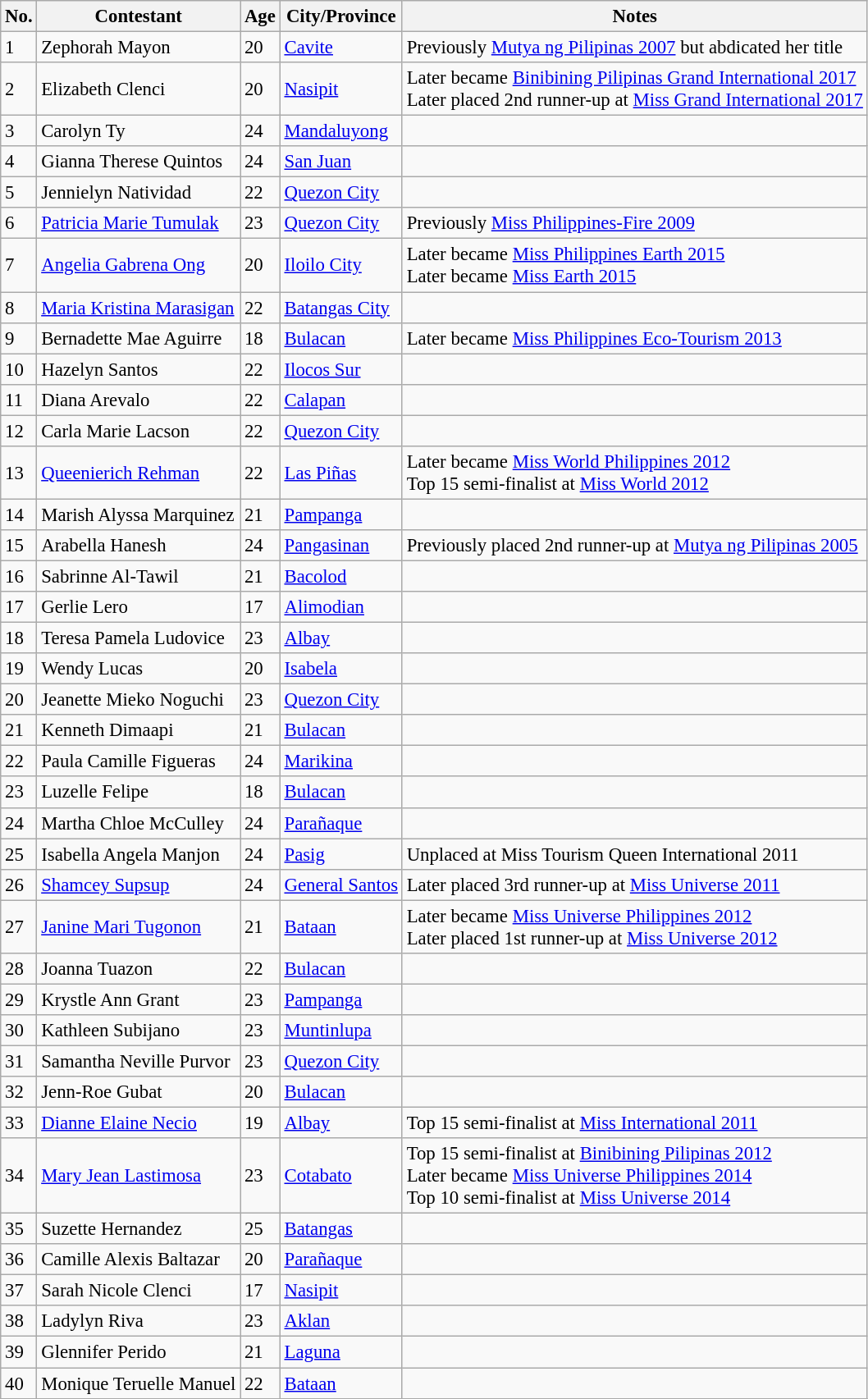<table class="wikitable sortable" style="font-size: 95%;">
<tr>
<th>No.</th>
<th>Contestant</th>
<th>Age</th>
<th>City/Province</th>
<th>Notes</th>
</tr>
<tr>
<td>1</td>
<td>Zephorah Mayon</td>
<td>20</td>
<td><a href='#'>Cavite</a></td>
<td>Previously <a href='#'>Mutya ng Pilipinas 2007</a> but abdicated her title</td>
</tr>
<tr>
<td>2</td>
<td>Elizabeth Clenci</td>
<td>20</td>
<td><a href='#'>Nasipit</a></td>
<td>Later became <a href='#'>Binibining Pilipinas Grand International 2017</a><br>Later placed 2nd runner-up at <a href='#'>Miss Grand International 2017</a></td>
</tr>
<tr>
<td>3</td>
<td>Carolyn Ty</td>
<td>24</td>
<td><a href='#'>Mandaluyong</a></td>
<td></td>
</tr>
<tr>
<td>4</td>
<td>Gianna Therese Quintos</td>
<td>24</td>
<td><a href='#'>San Juan</a></td>
<td></td>
</tr>
<tr>
<td>5</td>
<td>Jennielyn Natividad</td>
<td>22</td>
<td><a href='#'>Quezon City</a></td>
<td></td>
</tr>
<tr>
<td>6</td>
<td><a href='#'>Patricia Marie Tumulak</a></td>
<td>23</td>
<td><a href='#'>Quezon City</a></td>
<td>Previously <a href='#'>Miss Philippines-Fire 2009</a></td>
</tr>
<tr>
<td>7</td>
<td><a href='#'>Angelia Gabrena Ong</a></td>
<td>20</td>
<td><a href='#'>Iloilo City</a></td>
<td>Later became <a href='#'>Miss Philippines Earth 2015</a><br>Later became <a href='#'>Miss Earth 2015</a></td>
</tr>
<tr>
<td>8</td>
<td><a href='#'>Maria Kristina Marasigan</a></td>
<td>22</td>
<td><a href='#'>Batangas City</a></td>
<td></td>
</tr>
<tr>
<td>9</td>
<td>Bernadette Mae Aguirre</td>
<td>18</td>
<td><a href='#'>Bulacan</a></td>
<td>Later became <a href='#'>Miss Philippines Eco-Tourism 2013</a></td>
</tr>
<tr>
<td>10</td>
<td>Hazelyn Santos</td>
<td>22</td>
<td><a href='#'>Ilocos Sur</a></td>
<td></td>
</tr>
<tr>
<td>11</td>
<td>Diana Arevalo</td>
<td>22</td>
<td><a href='#'>Calapan</a></td>
<td></td>
</tr>
<tr>
<td>12</td>
<td>Carla Marie Lacson</td>
<td>22</td>
<td><a href='#'>Quezon City</a></td>
<td></td>
</tr>
<tr>
<td>13</td>
<td><a href='#'>Queenierich Rehman</a></td>
<td>22</td>
<td><a href='#'>Las Piñas</a></td>
<td>Later became <a href='#'>Miss World Philippines 2012</a><br>Top 15 semi-finalist at <a href='#'>Miss World 2012</a></td>
</tr>
<tr>
<td>14</td>
<td>Marish Alyssa Marquinez</td>
<td>21</td>
<td><a href='#'>Pampanga</a></td>
<td></td>
</tr>
<tr>
<td>15</td>
<td>Arabella Hanesh</td>
<td>24</td>
<td><a href='#'>Pangasinan</a></td>
<td>Previously placed 2nd runner-up at <a href='#'>Mutya ng Pilipinas 2005</a></td>
</tr>
<tr>
<td>16</td>
<td>Sabrinne Al-Tawil</td>
<td>21</td>
<td><a href='#'>Bacolod</a></td>
<td></td>
</tr>
<tr>
<td>17</td>
<td>Gerlie Lero</td>
<td>17</td>
<td><a href='#'>Alimodian</a></td>
<td></td>
</tr>
<tr>
<td>18</td>
<td>Teresa Pamela Ludovice</td>
<td>23</td>
<td><a href='#'>Albay</a></td>
<td></td>
</tr>
<tr>
<td>19</td>
<td>Wendy Lucas</td>
<td>20</td>
<td><a href='#'>Isabela</a></td>
<td></td>
</tr>
<tr>
<td>20</td>
<td>Jeanette Mieko Noguchi</td>
<td>23</td>
<td><a href='#'>Quezon City</a></td>
<td></td>
</tr>
<tr>
<td>21</td>
<td>Kenneth Dimaapi</td>
<td>21</td>
<td><a href='#'>Bulacan</a></td>
<td></td>
</tr>
<tr>
<td>22</td>
<td>Paula Camille Figueras</td>
<td>24</td>
<td><a href='#'>Marikina</a></td>
<td></td>
</tr>
<tr>
<td>23</td>
<td>Luzelle Felipe</td>
<td>18</td>
<td><a href='#'>Bulacan</a></td>
<td></td>
</tr>
<tr>
<td>24</td>
<td>Martha Chloe McCulley</td>
<td>24</td>
<td><a href='#'>Parañaque</a></td>
<td></td>
</tr>
<tr>
<td>25</td>
<td>Isabella Angela Manjon</td>
<td>24</td>
<td><a href='#'>Pasig</a></td>
<td>Unplaced at Miss Tourism Queen International 2011</td>
</tr>
<tr>
<td>26</td>
<td><a href='#'>Shamcey Supsup</a></td>
<td>24</td>
<td><a href='#'>General Santos</a></td>
<td>Later placed 3rd runner-up at <a href='#'>Miss Universe 2011</a></td>
</tr>
<tr>
<td>27</td>
<td><a href='#'>Janine Mari Tugonon</a></td>
<td>21</td>
<td><a href='#'>Bataan</a></td>
<td>Later became <a href='#'>Miss Universe Philippines 2012</a><br>Later placed 1st runner-up at <a href='#'>Miss Universe 2012</a></td>
</tr>
<tr>
<td>28</td>
<td>Joanna Tuazon</td>
<td>22</td>
<td><a href='#'>Bulacan</a></td>
<td></td>
</tr>
<tr>
<td>29</td>
<td>Krystle Ann Grant</td>
<td>23</td>
<td><a href='#'>Pampanga</a></td>
<td></td>
</tr>
<tr>
<td>30</td>
<td>Kathleen Subijano</td>
<td>23</td>
<td><a href='#'>Muntinlupa</a></td>
<td></td>
</tr>
<tr>
<td>31</td>
<td>Samantha Neville Purvor</td>
<td>23</td>
<td><a href='#'>Quezon City</a></td>
<td></td>
</tr>
<tr>
<td>32</td>
<td>Jenn-Roe Gubat</td>
<td>20</td>
<td><a href='#'>Bulacan</a></td>
<td></td>
</tr>
<tr>
<td>33</td>
<td><a href='#'>Dianne Elaine Necio</a></td>
<td>19</td>
<td><a href='#'>Albay</a></td>
<td>Top 15 semi-finalist at <a href='#'>Miss International 2011</a><strong></strong></td>
</tr>
<tr>
<td>34</td>
<td><a href='#'>Mary Jean Lastimosa</a></td>
<td>23</td>
<td><a href='#'>Cotabato</a></td>
<td>Top 15 semi-finalist at <a href='#'>Binibining Pilipinas 2012</a><br>Later became <a href='#'>Miss Universe Philippines 2014</a><br>Top 10 semi-finalist at <a href='#'>Miss Universe 2014</a></td>
</tr>
<tr>
<td>35</td>
<td>Suzette Hernandez</td>
<td>25</td>
<td><a href='#'>Batangas</a></td>
<td></td>
</tr>
<tr>
<td>36</td>
<td>Camille Alexis Baltazar</td>
<td>20</td>
<td><a href='#'>Parañaque</a></td>
<td></td>
</tr>
<tr>
<td>37</td>
<td>Sarah Nicole Clenci</td>
<td>17</td>
<td><a href='#'>Nasipit</a></td>
<td></td>
</tr>
<tr>
<td>38</td>
<td>Ladylyn Riva</td>
<td>23</td>
<td><a href='#'>Aklan</a></td>
<td></td>
</tr>
<tr>
<td>39</td>
<td>Glennifer Perido</td>
<td>21</td>
<td><a href='#'>Laguna</a></td>
<td></td>
</tr>
<tr>
<td>40</td>
<td>Monique Teruelle Manuel</td>
<td>22</td>
<td><a href='#'>Bataan</a></td>
<td></td>
</tr>
<tr>
</tr>
</table>
